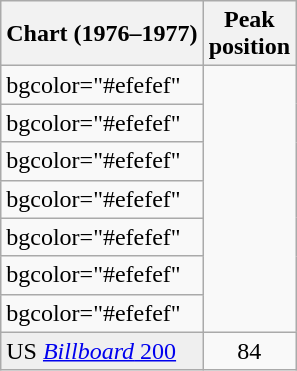<table class="wikitable sortable plainrowheaders">
<tr>
<th>Chart (1976–1977)</th>
<th>Peak<br>position</th>
</tr>
<tr>
<td>bgcolor="#efefef" </td>
</tr>
<tr>
<td>bgcolor="#efefef" </td>
</tr>
<tr>
<td>bgcolor="#efefef" </td>
</tr>
<tr>
<td>bgcolor="#efefef" </td>
</tr>
<tr>
<td>bgcolor="#efefef" </td>
</tr>
<tr>
<td>bgcolor="#efefef" </td>
</tr>
<tr>
<td>bgcolor="#efefef" </td>
</tr>
<tr>
<td bgcolor="#efefef">US <a href='#'><em>Billboard</em> 200</a></td>
<td align="center">84</td>
</tr>
</table>
